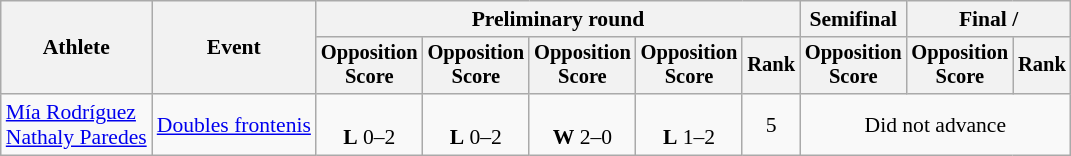<table class=wikitable style=font-size:90%;text-align:center>
<tr>
<th rowspan=2>Athlete</th>
<th rowspan=2>Event</th>
<th colspan=5>Preliminary round</th>
<th>Semifinal</th>
<th colspan=2>Final / </th>
</tr>
<tr style=font-size:95%>
<th>Opposition<br>Score</th>
<th>Opposition<br>Score</th>
<th>Opposition<br>Score</th>
<th>Opposition<br>Score</th>
<th>Rank</th>
<th>Opposition<br>Score</th>
<th>Opposition<br>Score</th>
<th>Rank</th>
</tr>
<tr align=center>
<td align=left><a href='#'>Mía Rodríguez</a><br><a href='#'>Nathaly Paredes</a></td>
<td align=left><a href='#'>Doubles frontenis</a></td>
<td><br><strong>L</strong> 0–2</td>
<td><br><strong>L</strong> 0–2</td>
<td><br><strong>W</strong> 2–0</td>
<td><br><strong>L</strong> 1–2</td>
<td>5</td>
<td colspan=3>Did not advance</td>
</tr>
</table>
